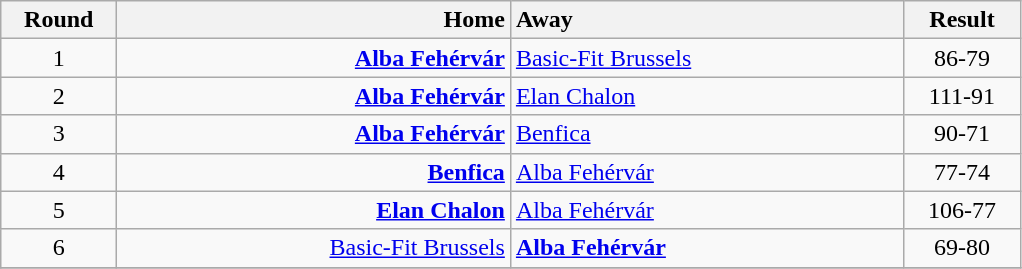<table class=wikitable style="text-align:center">
<tr>
<th style="width:70px;">Round</th>
<th style="width:255px; text-align:right;">Home</th>
<th style="width:255px; text-align:left;">Away</th>
<th style="width:70px;">Result</th>
</tr>
<tr>
<td>1</td>
<td align=right><strong><a href='#'>Alba Fehérvár</a></strong></td>
<td align=left><a href='#'>Basic-Fit Brussels</a></td>
<td>86-79</td>
</tr>
<tr>
<td>2</td>
<td align=right><strong><a href='#'>Alba Fehérvár</a></strong></td>
<td align=left><a href='#'>Elan Chalon</a></td>
<td>111-91</td>
</tr>
<tr>
<td>3</td>
<td align=right><strong><a href='#'>Alba Fehérvár</a></strong></td>
<td align=left><a href='#'>Benfica</a></td>
<td>90-71</td>
</tr>
<tr>
<td>4</td>
<td align=right><strong><a href='#'>Benfica</a></strong></td>
<td align=left><a href='#'>Alba Fehérvár</a></td>
<td>77-74</td>
</tr>
<tr>
<td>5</td>
<td align=right><strong><a href='#'>Elan Chalon</a></strong></td>
<td align=left><a href='#'>Alba Fehérvár</a></td>
<td>106-77</td>
</tr>
<tr>
<td>6</td>
<td align=right><a href='#'>Basic-Fit Brussels</a></td>
<td align=left><strong><a href='#'>Alba Fehérvár</a></strong></td>
<td>69-80</td>
</tr>
<tr>
</tr>
</table>
